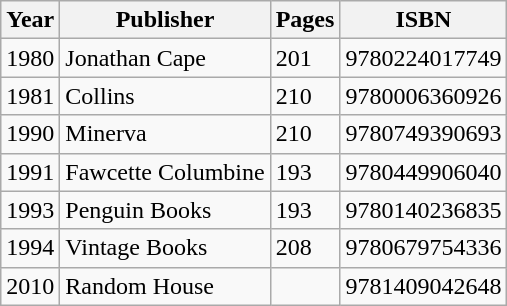<table class="wikitable">
<tr>
<th>Year</th>
<th>Publisher</th>
<th>Pages</th>
<th>ISBN</th>
</tr>
<tr>
<td>1980</td>
<td>Jonathan Cape</td>
<td>201</td>
<td>9780224017749</td>
</tr>
<tr>
<td>1981</td>
<td>Collins</td>
<td>210</td>
<td>9780006360926</td>
</tr>
<tr>
<td>1990</td>
<td>Minerva</td>
<td>210</td>
<td>9780749390693</td>
</tr>
<tr>
<td>1991</td>
<td>Fawcette Columbine</td>
<td>193</td>
<td>9780449906040</td>
</tr>
<tr>
<td>1993</td>
<td>Penguin Books</td>
<td>193</td>
<td>9780140236835</td>
</tr>
<tr>
<td>1994</td>
<td>Vintage Books</td>
<td>208</td>
<td>9780679754336</td>
</tr>
<tr>
<td>2010</td>
<td>Random House</td>
<td></td>
<td>9781409042648</td>
</tr>
</table>
